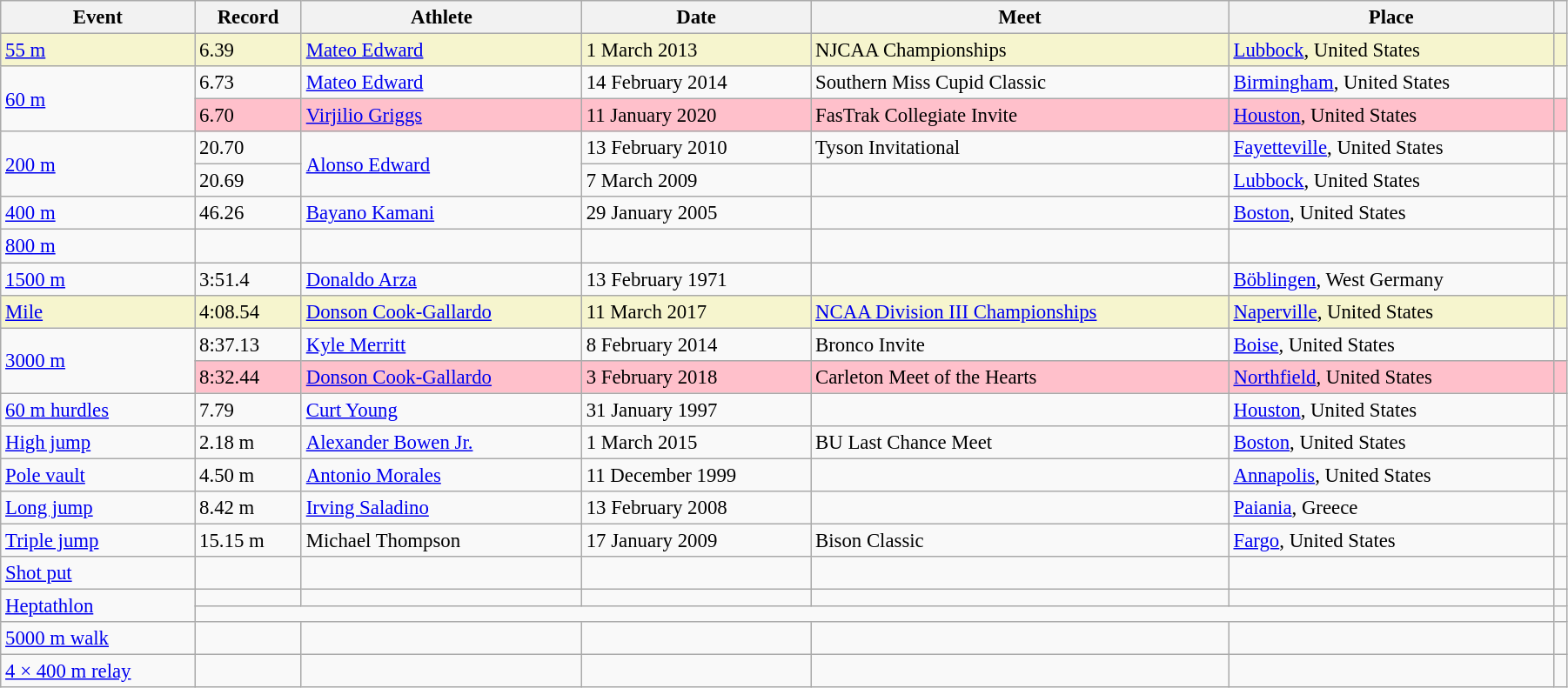<table class="wikitable" style="font-size:95%; width: 95%;">
<tr>
<th>Event</th>
<th>Record</th>
<th>Athlete</th>
<th>Date</th>
<th>Meet</th>
<th>Place</th>
<th></th>
</tr>
<tr style="background:#f6F5CE;">
<td><a href='#'>55 m</a></td>
<td>6.39</td>
<td><a href='#'>Mateo Edward</a></td>
<td>1 March 2013</td>
<td>NJCAA Championships</td>
<td><a href='#'>Lubbock</a>, United States</td>
<td></td>
</tr>
<tr>
<td rowspan=2><a href='#'>60 m</a></td>
<td>6.73</td>
<td><a href='#'>Mateo Edward</a></td>
<td>14 February 2014</td>
<td>Southern Miss Cupid Classic</td>
<td><a href='#'>Birmingham</a>, United States</td>
<td></td>
</tr>
<tr style="background:pink">
<td>6.70</td>
<td><a href='#'>Virjilio Griggs</a></td>
<td>11 January 2020</td>
<td>FasTrak Collegiate Invite</td>
<td><a href='#'>Houston</a>, United States</td>
<td></td>
</tr>
<tr>
<td rowspan=2><a href='#'>200 m</a></td>
<td>20.70</td>
<td rowspan=2><a href='#'>Alonso Edward</a></td>
<td>13 February 2010</td>
<td>Tyson Invitational</td>
<td><a href='#'>Fayetteville</a>, United States</td>
<td></td>
</tr>
<tr>
<td>20.69 </td>
<td>7 March 2009</td>
<td></td>
<td><a href='#'>Lubbock</a>, United States</td>
<td></td>
</tr>
<tr>
<td><a href='#'>400 m</a></td>
<td>46.26</td>
<td><a href='#'>Bayano Kamani</a></td>
<td>29 January 2005</td>
<td></td>
<td><a href='#'>Boston</a>, United States</td>
<td></td>
</tr>
<tr>
<td><a href='#'>800 m</a></td>
<td></td>
<td></td>
<td></td>
<td></td>
<td></td>
<td></td>
</tr>
<tr>
<td><a href='#'>1500 m</a></td>
<td>3:51.4</td>
<td><a href='#'>Donaldo Arza</a></td>
<td>13 February 1971</td>
<td></td>
<td><a href='#'>Böblingen</a>, West Germany</td>
<td></td>
</tr>
<tr style="background:#f6F5CE;">
<td><a href='#'>Mile</a></td>
<td>4:08.54</td>
<td><a href='#'>Donson Cook-Gallardo</a></td>
<td>11 March 2017</td>
<td><a href='#'>NCAA Division III Championships</a></td>
<td><a href='#'>Naperville</a>, United States</td>
<td></td>
</tr>
<tr>
<td rowspan=2><a href='#'>3000 m</a></td>
<td>8:37.13</td>
<td><a href='#'>Kyle Merritt</a></td>
<td>8 February 2014</td>
<td>Bronco Invite</td>
<td><a href='#'>Boise</a>, United States</td>
<td></td>
</tr>
<tr style="background:pink">
<td>8:32.44</td>
<td><a href='#'>Donson Cook-Gallardo</a></td>
<td>3 February 2018</td>
<td>Carleton Meet of the Hearts</td>
<td><a href='#'>Northfield</a>, United States</td>
<td></td>
</tr>
<tr>
<td><a href='#'>60 m hurdles</a></td>
<td>7.79</td>
<td><a href='#'>Curt Young</a></td>
<td>31 January 1997</td>
<td></td>
<td><a href='#'>Houston</a>, United States</td>
<td></td>
</tr>
<tr>
<td><a href='#'>High jump</a></td>
<td>2.18 m</td>
<td><a href='#'>Alexander Bowen Jr.</a></td>
<td>1 March 2015</td>
<td>BU Last Chance Meet</td>
<td><a href='#'>Boston</a>, United States</td>
<td></td>
</tr>
<tr>
<td><a href='#'>Pole vault</a></td>
<td>4.50 m</td>
<td><a href='#'>Antonio Morales</a></td>
<td>11 December 1999</td>
<td></td>
<td><a href='#'>Annapolis</a>, United States</td>
<td></td>
</tr>
<tr>
<td><a href='#'>Long jump</a></td>
<td>8.42 m</td>
<td><a href='#'>Irving Saladino</a></td>
<td>13 February 2008</td>
<td></td>
<td><a href='#'>Paiania</a>, Greece</td>
<td></td>
</tr>
<tr>
<td><a href='#'>Triple jump</a></td>
<td>15.15 m</td>
<td>Michael Thompson</td>
<td>17 January 2009</td>
<td>Bison Classic</td>
<td><a href='#'>Fargo</a>, United States</td>
<td></td>
</tr>
<tr>
<td><a href='#'>Shot put</a></td>
<td></td>
<td></td>
<td></td>
<td></td>
<td></td>
<td></td>
</tr>
<tr>
<td rowspan=2><a href='#'>Heptathlon</a></td>
<td></td>
<td></td>
<td></td>
<td></td>
<td></td>
<td></td>
</tr>
<tr>
<td colspan=5></td>
<td></td>
</tr>
<tr>
<td><a href='#'>5000 m walk</a></td>
<td></td>
<td></td>
<td></td>
<td></td>
<td></td>
<td></td>
</tr>
<tr>
<td><a href='#'>4 × 400 m relay</a></td>
<td></td>
<td></td>
<td></td>
<td></td>
<td></td>
<td></td>
</tr>
</table>
